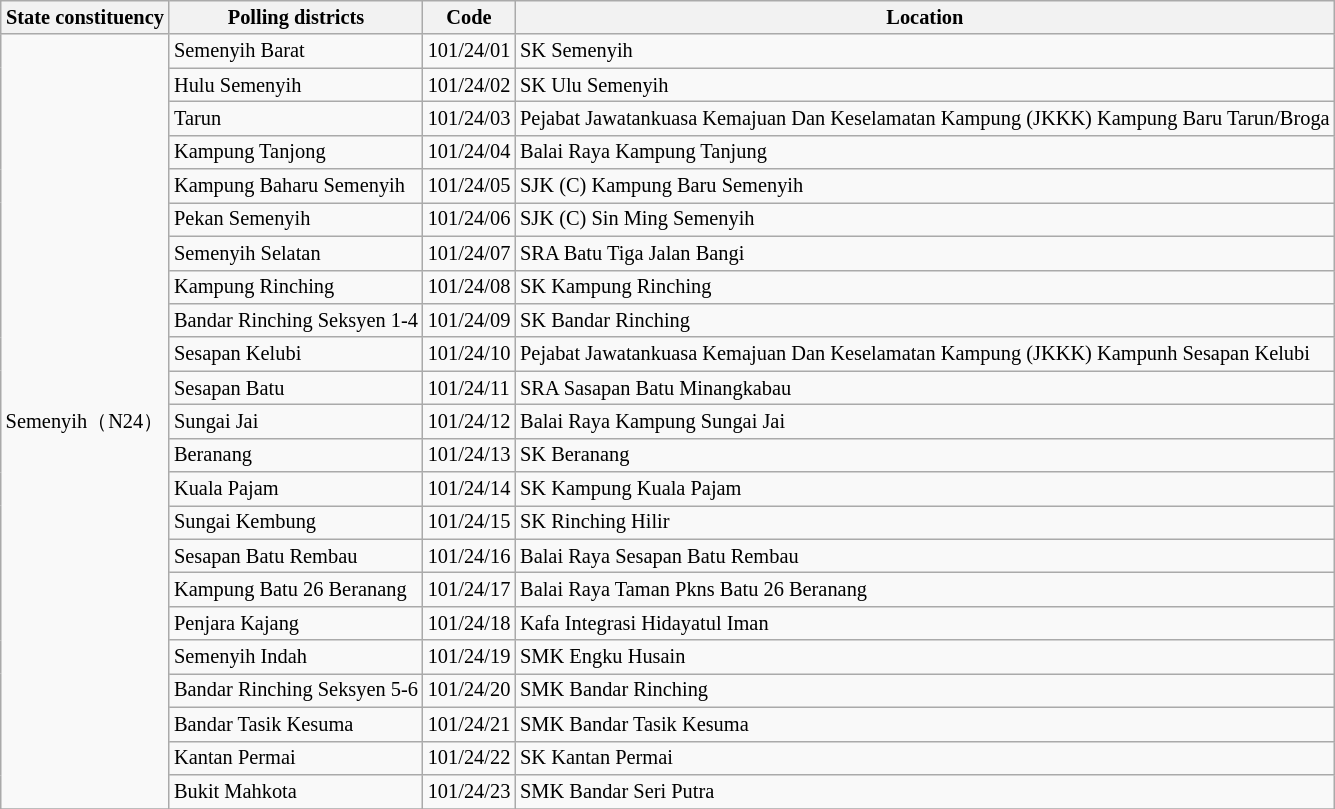<table class="wikitable sortable mw-collapsible" style="white-space:nowrap;font-size:85%">
<tr>
<th>State constituency</th>
<th>Polling districts</th>
<th>Code</th>
<th>Location</th>
</tr>
<tr>
<td rowspan="23">Semenyih（N24）</td>
<td>Semenyih Barat</td>
<td>101/24/01</td>
<td>SK Semenyih</td>
</tr>
<tr>
<td>Hulu Semenyih</td>
<td>101/24/02</td>
<td>SK Ulu Semenyih</td>
</tr>
<tr>
<td>Tarun</td>
<td>101/24/03</td>
<td>Pejabat Jawatankuasa Kemajuan Dan Keselamatan Kampung (JKKK) Kampung Baru Tarun/Broga</td>
</tr>
<tr>
<td>Kampung Tanjong</td>
<td>101/24/04</td>
<td>Balai Raya Kampung Tanjung</td>
</tr>
<tr>
<td>Kampung Baharu Semenyih</td>
<td>101/24/05</td>
<td>SJK (C) Kampung Baru Semenyih</td>
</tr>
<tr>
<td>Pekan Semenyih</td>
<td>101/24/06</td>
<td>SJK (C) Sin Ming Semenyih</td>
</tr>
<tr>
<td>Semenyih Selatan</td>
<td>101/24/07</td>
<td>SRA Batu Tiga Jalan Bangi</td>
</tr>
<tr>
<td>Kampung Rinching</td>
<td>101/24/08</td>
<td>SK Kampung Rinching</td>
</tr>
<tr>
<td>Bandar Rinching Seksyen 1-4</td>
<td>101/24/09</td>
<td>SK Bandar Rinching</td>
</tr>
<tr>
<td>Sesapan Kelubi</td>
<td>101/24/10</td>
<td>Pejabat Jawatankuasa Kemajuan Dan Keselamatan Kampung (JKKK) Kampunh Sesapan Kelubi</td>
</tr>
<tr>
<td>Sesapan Batu</td>
<td>101/24/11</td>
<td>SRA Sasapan Batu Minangkabau</td>
</tr>
<tr>
<td>Sungai Jai</td>
<td>101/24/12</td>
<td>Balai Raya Kampung Sungai Jai</td>
</tr>
<tr>
<td>Beranang</td>
<td>101/24/13</td>
<td>SK Beranang</td>
</tr>
<tr>
<td>Kuala Pajam</td>
<td>101/24/14</td>
<td>SK Kampung Kuala Pajam</td>
</tr>
<tr>
<td>Sungai Kembung</td>
<td>101/24/15</td>
<td>SK Rinching Hilir</td>
</tr>
<tr>
<td>Sesapan Batu Rembau</td>
<td>101/24/16</td>
<td>Balai Raya Sesapan Batu Rembau</td>
</tr>
<tr>
<td>Kampung Batu 26 Beranang</td>
<td>101/24/17</td>
<td>Balai Raya Taman Pkns Batu 26 Beranang</td>
</tr>
<tr>
<td>Penjara Kajang</td>
<td>101/24/18</td>
<td>Kafa Integrasi Hidayatul Iman</td>
</tr>
<tr>
<td>Semenyih Indah</td>
<td>101/24/19</td>
<td>SMK Engku Husain</td>
</tr>
<tr>
<td>Bandar Rinching Seksyen 5-6</td>
<td>101/24/20</td>
<td>SMK Bandar Rinching</td>
</tr>
<tr>
<td>Bandar Tasik Kesuma</td>
<td>101/24/21</td>
<td>SMK Bandar Tasik Kesuma</td>
</tr>
<tr>
<td>Kantan Permai</td>
<td>101/24/22</td>
<td>SK Kantan Permai</td>
</tr>
<tr>
<td>Bukit Mahkota</td>
<td>101/24/23</td>
<td>SMK Bandar Seri Putra</td>
</tr>
<tr>
</tr>
</table>
